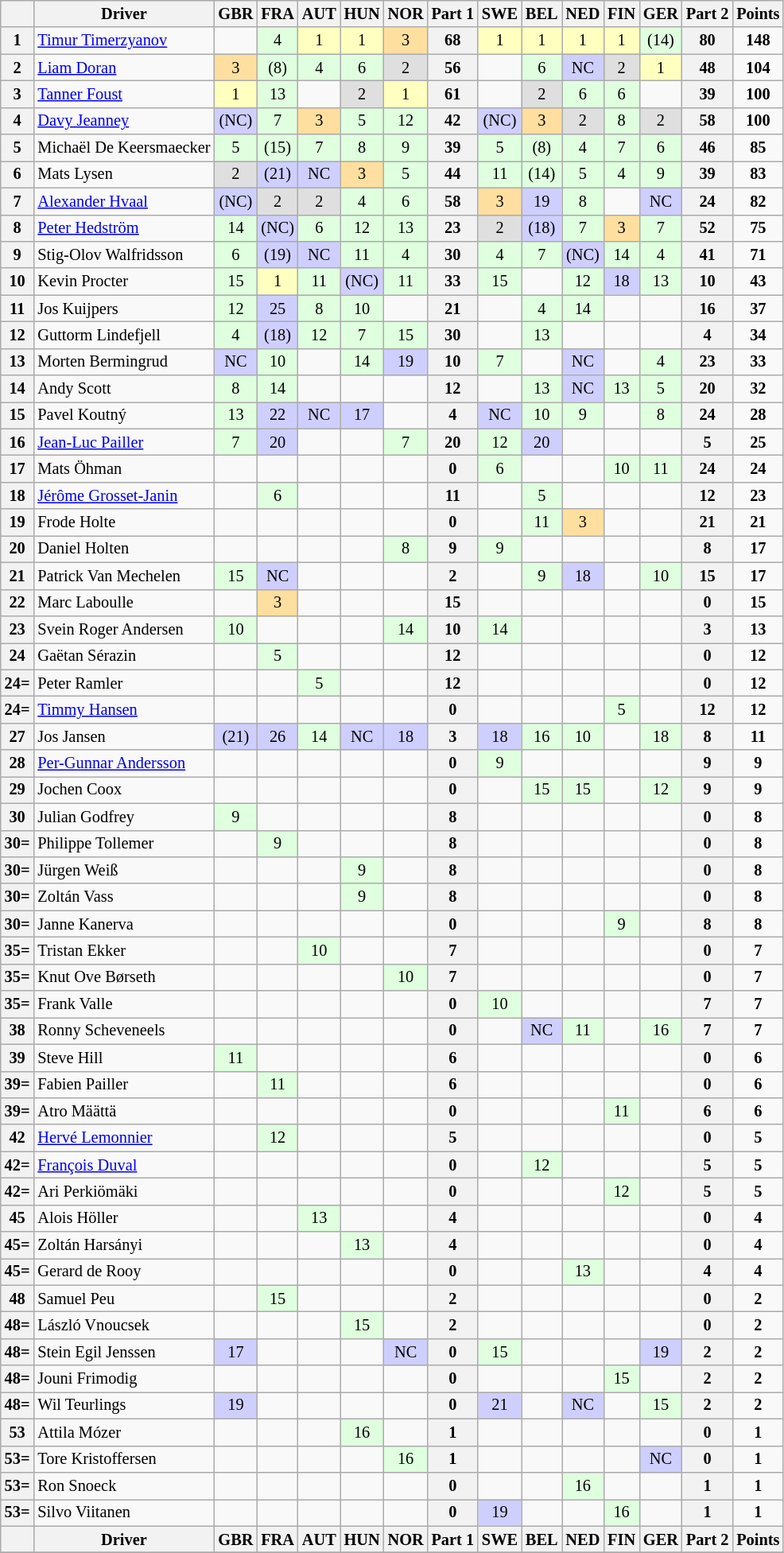<table class="wikitable" style="font-size: 85%; text-align: center;">
<tr valign="top">
<th valign="middle"></th>
<th valign="middle">Driver</th>
<th>GBR <br></th>
<th>FRA <br></th>
<th>AUT <br></th>
<th>HUN <br></th>
<th>NOR <br></th>
<th valign="middle">Part 1</th>
<th>SWE <br></th>
<th>BEL <br></th>
<th>NED <br></th>
<th>FIN <br></th>
<th>GER <br></th>
<th valign="middle">Part 2</th>
<th valign="middle">Points</th>
</tr>
<tr>
<th>1</th>
<td align=left> <a href='#'>Timur Timerzyanov</a></td>
<td></td>
<td style="background:#DFFFDF;">4</td>
<td style="background:#FFFFBF;">1</td>
<td style="background:#FFFFBF;">1</td>
<td style="background:#FFDF9F;">3</td>
<th>68</th>
<td style="background:#FFFFBF;">1</td>
<td style="background:#FFFFBF;">1</td>
<td style="background:#FFFFBF;">1</td>
<td style="background:#FFFFBF;">1</td>
<td style="background:#DFFFDF;">(14)</td>
<th>80</th>
<td><strong>148</strong></td>
</tr>
<tr>
<th>2</th>
<td align=left> <a href='#'>Liam Doran</a></td>
<td style="background:#FFDF9F;">3</td>
<td style="background:#DFFFDF;">(8)</td>
<td style="background:#DFFFDF;">4</td>
<td style="background:#DFFFDF;">6</td>
<td style="background:#DFDFDF;">2</td>
<th>56</th>
<td></td>
<td style="background:#DFFFDF;">6</td>
<td style="background:#CFCFFF;">NC</td>
<td style="background:#DFDFDF;">2</td>
<td style="background:#FFFFBF;">1</td>
<th>48</th>
<td><strong>104</strong></td>
</tr>
<tr>
<th>3</th>
<td align=left> <a href='#'>Tanner Foust</a></td>
<td style="background:#FFFFBF;">1</td>
<td style="background:#DFFFDF;">13</td>
<td></td>
<td style="background:#DFDFDF;">2</td>
<td style="background:#FFFFBF;">1</td>
<th>61</th>
<td></td>
<td style="background:#DFDFDF;">2</td>
<td style="background:#DFFFDF;">6</td>
<td style="background:#DFFFDF;">6</td>
<td></td>
<th>39</th>
<td><strong>100</strong></td>
</tr>
<tr>
<th>4</th>
<td align=left> <a href='#'>Davy Jeanney</a></td>
<td style="background:#CFCFFF;">(NC)</td>
<td style="background:#DFFFDF;">7</td>
<td style="background:#FFDF9F;">3</td>
<td style="background:#DFFFDF;">5</td>
<td style="background:#DFFFDF;">12</td>
<th>42</th>
<td style="background:#CFCFFF;">(NC)</td>
<td style="background:#FFDF9F;">3</td>
<td style="background:#DFDFDF;">2</td>
<td style="background:#DFFFDF;">8</td>
<td style="background:#DFDFDF;">2</td>
<th>58</th>
<td><strong>100</strong></td>
</tr>
<tr>
<th>5</th>
<td align=left> Michaël De Keersmaecker</td>
<td style="background:#DFFFDF;">5</td>
<td style="background:#DFFFDF;">(15)</td>
<td style="background:#DFFFDF;">7</td>
<td style="background:#DFFFDF;">8</td>
<td style="background:#DFFFDF;">9</td>
<th>39</th>
<td style="background:#DFFFDF;">5</td>
<td style="background:#DFFFDF;">(8)</td>
<td style="background:#DFFFDF;">4</td>
<td style="background:#DFFFDF;">7</td>
<td style="background:#DFFFDF;">6</td>
<th>46</th>
<td><strong>85</strong></td>
</tr>
<tr>
<th>6</th>
<td align=left> Mats Lysen</td>
<td style="background:#DFDFDF;">2</td>
<td style="background:#CFCFFF;">(21)</td>
<td style="background:#CFCFFF;">NC</td>
<td style="background:#FFDF9F;">3</td>
<td style="background:#DFFFDF;">5</td>
<th>44</th>
<td style="background:#DFFFDF;">11</td>
<td style="background:#DFFFDF;">(14)</td>
<td style="background:#DFFFDF;">5</td>
<td style="background:#DFFFDF;">4</td>
<td style="background:#DFFFDF;">9</td>
<th>39</th>
<td><strong>83</strong></td>
</tr>
<tr>
<th>7</th>
<td align=left> <a href='#'>Alexander Hvaal</a></td>
<td style="background:#CFCFFF;">(NC)</td>
<td style="background:#DFDFDF;">2</td>
<td style="background:#DFDFDF;">2</td>
<td style="background:#DFFFDF;">4</td>
<td style="background:#DFFFDF;">6</td>
<th>58</th>
<td style="background:#FFDF9F;">3</td>
<td style="background:#CFCFFF;">19</td>
<td style="background:#DFFFDF;">8</td>
<td></td>
<td style="background:#CFCFFF;">NC</td>
<th>24</th>
<td><strong>82</strong></td>
</tr>
<tr>
<th>8</th>
<td align=left> <a href='#'>Peter Hedström</a></td>
<td style="background:#DFFFDF;">14</td>
<td style="background:#CFCFFF;">(NC)</td>
<td style="background:#DFFFDF;">6</td>
<td style="background:#DFFFDF;">12</td>
<td style="background:#DFFFDF;">13</td>
<th>23</th>
<td style="background:#DFDFDF;">2</td>
<td style="background:#CFCFFF;">(18)</td>
<td style="background:#DFFFDF;">7</td>
<td style="background:#FFDF9F;">3</td>
<td style="background:#DFFFDF;">7</td>
<th>52</th>
<td><strong>75</strong></td>
</tr>
<tr>
<th>9</th>
<td align=left> Stig-Olov Walfridsson</td>
<td style="background:#DFFFDF;">6</td>
<td style="background:#CFCFFF;">(19)</td>
<td style="background:#CFCFFF;">NC</td>
<td style="background:#DFFFDF;">11</td>
<td style="background:#DFFFDF;">4</td>
<th>30</th>
<td style="background:#DFFFDF;">4</td>
<td style="background:#DFFFDF;">7</td>
<td style="background:#CFCFFF;">(NC)</td>
<td style="background:#DFFFDF;">14</td>
<td style="background:#DFFFDF;">4</td>
<th>41</th>
<td><strong>71</strong></td>
</tr>
<tr>
<th>10</th>
<td align=left> Kevin Procter</td>
<td style="background:#DFFFDF;">15</td>
<td style="background:#FFFFBF;">1</td>
<td style="background:#DFFFDF;">11</td>
<td style="background:#CFCFFF;">(NC)</td>
<td style="background:#DFFFDF;">11</td>
<th>33</th>
<td style="background:#DFFFDF;">15</td>
<td></td>
<td style="background:#DFFFDF;">12</td>
<td style="background:#CFCFFF;">18</td>
<td style="background:#DFFFDF;">13</td>
<th>10</th>
<td><strong>43</strong></td>
</tr>
<tr>
<th>11</th>
<td align=left> Jos Kuijpers</td>
<td style="background:#DFFFDF;">12</td>
<td style="background:#CFCFFF;">25</td>
<td style="background:#DFFFDF;">8</td>
<td style="background:#DFFFDF;">10</td>
<td></td>
<th>21</th>
<td></td>
<td style="background:#DFFFDF;">4</td>
<td style="background:#DFFFDF;">14</td>
<td></td>
<td></td>
<th>16</th>
<td><strong>37</strong></td>
</tr>
<tr>
<th>12</th>
<td align=left> Guttorm Lindefjell</td>
<td style="background:#DFFFDF;">4</td>
<td style="background:#CFCFFF;">(18)</td>
<td style="background:#DFFFDF;">12</td>
<td style="background:#DFFFDF;">7</td>
<td style="background:#DFFFDF;">15</td>
<th>30</th>
<td></td>
<td style="background:#DFFFDF;">13</td>
<td></td>
<td></td>
<td></td>
<th>4</th>
<td><strong>34</strong></td>
</tr>
<tr>
<th>13</th>
<td align=left> Morten Bermingrud</td>
<td style="background:#CFCFFF;">NC</td>
<td style="background:#DFFFDF;">10</td>
<td></td>
<td style="background:#DFFFDF;">14</td>
<td style="background:#CFCFFF;">19</td>
<th>10</th>
<td style="background:#DFFFDF;">7</td>
<td></td>
<td style="background:#CFCFFF;">NC</td>
<td></td>
<td style="background:#DFFFDF;">4</td>
<th>23</th>
<td><strong>33</strong></td>
</tr>
<tr>
<th>14</th>
<td align=left> Andy Scott</td>
<td style="background:#DFFFDF;">8</td>
<td style="background:#DFFFDF;">14</td>
<td></td>
<td></td>
<td></td>
<th>12</th>
<td></td>
<td style="background:#DFFFDF;">13</td>
<td style="background:#CFCFFF;">NC</td>
<td style="background:#DFFFDF;">13</td>
<td style="background:#DFFFDF;">5</td>
<th>20</th>
<td><strong>32</strong></td>
</tr>
<tr>
<th>15</th>
<td align=left> Pavel Koutný</td>
<td style="background:#DFFFDF;">13</td>
<td style="background:#CFCFFF;">22</td>
<td style="background:#CFCFFF;">NC</td>
<td style="background:#CFCFFF;">17</td>
<td></td>
<th>4</th>
<td style="background:#CFCFFF;">NC</td>
<td style="background:#DFFFDF;">10</td>
<td style="background:#DFFFDF;">9</td>
<td></td>
<td style="background:#DFFFDF;">8</td>
<th>24</th>
<td><strong>28</strong></td>
</tr>
<tr>
<th>16</th>
<td align=left> <a href='#'>Jean-Luc Pailler</a></td>
<td style="background:#DFFFDF;">7</td>
<td style="background:#CFCFFF;">20</td>
<td></td>
<td></td>
<td style="background:#DFFFDF;">7</td>
<th>20</th>
<td style="background:#DFFFDF;">12</td>
<td style="background:#CFCFFF;">20</td>
<td></td>
<td></td>
<td></td>
<th>5</th>
<td><strong>25</strong></td>
</tr>
<tr>
<th>17</th>
<td align=left> Mats Öhman</td>
<td></td>
<td></td>
<td></td>
<td></td>
<td></td>
<th>0</th>
<td style="background:#DFFFDF;">6</td>
<td></td>
<td></td>
<td style="background:#DFFFDF;">10</td>
<td style="background:#DFFFDF;">11</td>
<th>24</th>
<td><strong>24</strong></td>
</tr>
<tr>
<th>18</th>
<td align=left> <a href='#'>Jérôme Grosset-Janin</a></td>
<td></td>
<td style="background:#DFFFDF;">6</td>
<td></td>
<td></td>
<td></td>
<th>11</th>
<td></td>
<td style="background:#DFFFDF;">5</td>
<td></td>
<td></td>
<td></td>
<th>12</th>
<td><strong>23</strong></td>
</tr>
<tr>
<th>19</th>
<td align=left> Frode Holte</td>
<td></td>
<td></td>
<td></td>
<td></td>
<td></td>
<th>0</th>
<td></td>
<td style="background:#DFFFDF;">11</td>
<td style="background:#FFDF9F;">3</td>
<td></td>
<td></td>
<th>21</th>
<td><strong>21</strong></td>
</tr>
<tr>
<th>20</th>
<td align=left> Daniel Holten</td>
<td></td>
<td></td>
<td></td>
<td></td>
<td style="background:#DFFFDF;">8</td>
<th>9</th>
<td style="background:#DFFFDF;">9</td>
<td></td>
<td></td>
<td></td>
<td></td>
<th>8</th>
<td><strong>17</strong></td>
</tr>
<tr>
<th>21</th>
<td align=left> Patrick Van Mechelen</td>
<td style="background:#DFFFDF;">15</td>
<td style="background:#CFCFFF;">NC</td>
<td></td>
<td></td>
<td></td>
<th>2</th>
<td></td>
<td style="background:#DFFFDF;">9</td>
<td style="background:#CFCFFF;">18</td>
<td></td>
<td style="background:#DFFFDF;">10</td>
<th>15</th>
<td><strong>17</strong></td>
</tr>
<tr>
<th>22</th>
<td align=left> Marc Laboulle</td>
<td></td>
<td style="background:#FFDF9F;">3</td>
<td></td>
<td></td>
<td></td>
<th>15</th>
<td></td>
<td></td>
<td></td>
<td></td>
<td></td>
<th>0</th>
<td><strong>15</strong></td>
</tr>
<tr>
<th>23</th>
<td align=left> Svein Roger Andersen</td>
<td style="background:#DFFFDF;">10</td>
<td></td>
<td></td>
<td></td>
<td style="background:#DFFFDF;">14</td>
<th>10</th>
<td style="background:#DFFFDF;">14</td>
<td></td>
<td></td>
<td></td>
<td></td>
<th>3</th>
<td><strong>13</strong></td>
</tr>
<tr>
<th>24</th>
<td align=left> Gaëtan Sérazin</td>
<td></td>
<td style="background:#DFFFDF;">5</td>
<td></td>
<td></td>
<td></td>
<th>12</th>
<td></td>
<td></td>
<td></td>
<td></td>
<td></td>
<th>0</th>
<td><strong>12</strong></td>
</tr>
<tr>
<th>24=</th>
<td align=left> Peter Ramler</td>
<td></td>
<td></td>
<td style="background:#DFFFDF;">5</td>
<td></td>
<td></td>
<th>12</th>
<td></td>
<td></td>
<td></td>
<td></td>
<td></td>
<th>0</th>
<td><strong>12</strong></td>
</tr>
<tr>
<th>24=</th>
<td align=left> <a href='#'>Timmy Hansen</a></td>
<td></td>
<td></td>
<td></td>
<td></td>
<td></td>
<th>0</th>
<td></td>
<td></td>
<td></td>
<td style="background:#DFFFDF;">5</td>
<td></td>
<th>12</th>
<td><strong>12</strong></td>
</tr>
<tr>
<th>27</th>
<td align=left> Jos Jansen</td>
<td style="background:#CFCFFF;">(21)</td>
<td style="background:#CFCFFF;">26</td>
<td style="background:#DFFFDF;">14</td>
<td style="background:#CFCFFF;">NC</td>
<td style="background:#CFCFFF;">18</td>
<th>3</th>
<td style="background:#CFCFFF;">18</td>
<td style="background:#DFFFDF;">16</td>
<td style="background:#DFFFDF;">10</td>
<td></td>
<td style="background:#DFFFDF;">18</td>
<th>8</th>
<td><strong>11</strong></td>
</tr>
<tr>
<th>28</th>
<td align=left> <a href='#'>Per-Gunnar Andersson</a></td>
<td></td>
<td></td>
<td></td>
<td></td>
<td></td>
<th>0</th>
<td style="background:#DFFFDF;">9</td>
<td></td>
<td></td>
<td></td>
<td></td>
<th>9</th>
<td><strong>9</strong></td>
</tr>
<tr>
<th>29</th>
<td align=left> Jochen Coox</td>
<td></td>
<td></td>
<td></td>
<td></td>
<td></td>
<th>0</th>
<td></td>
<td style="background:#DFFFDF;">15</td>
<td style="background:#DFFFDF;">15</td>
<td></td>
<td style="background:#DFFFDF;">12</td>
<th>9</th>
<td><strong>9</strong></td>
</tr>
<tr>
<th>30</th>
<td align=left> Julian Godfrey</td>
<td style="background:#DFFFDF;">9</td>
<td></td>
<td></td>
<td></td>
<td></td>
<th>8</th>
<td></td>
<td></td>
<td></td>
<td></td>
<td></td>
<th>0</th>
<td><strong>8</strong></td>
</tr>
<tr>
<th>30=</th>
<td align=left> Philippe Tollemer</td>
<td></td>
<td style="background:#DFFFDF;">9</td>
<td></td>
<td></td>
<td></td>
<th>8</th>
<td></td>
<td></td>
<td></td>
<td></td>
<td></td>
<th>0</th>
<td><strong>8</strong></td>
</tr>
<tr>
<th>30=</th>
<td align=left> Jürgen Weiß</td>
<td></td>
<td></td>
<td></td>
<td style="background:#DFFFDF;">9</td>
<td></td>
<th>8</th>
<td></td>
<td></td>
<td></td>
<td></td>
<td></td>
<th>0</th>
<td><strong>8</strong></td>
</tr>
<tr>
<th>30=</th>
<td align=left> Zoltán Vass</td>
<td></td>
<td></td>
<td></td>
<td style="background:#DFFFDF;">9</td>
<td></td>
<th>8</th>
<td></td>
<td></td>
<td></td>
<td></td>
<td></td>
<th>0</th>
<td><strong>8</strong></td>
</tr>
<tr>
<th>30=</th>
<td align=left> Janne Kanerva</td>
<td></td>
<td></td>
<td></td>
<td></td>
<td></td>
<th>0</th>
<td></td>
<td></td>
<td></td>
<td style="background:#DFFFDF;">9</td>
<td></td>
<th>8</th>
<td><strong>8</strong></td>
</tr>
<tr>
<th>35=</th>
<td align=left> Tristan Ekker</td>
<td></td>
<td></td>
<td style="background:#DFFFDF;">10</td>
<td></td>
<td></td>
<th>7</th>
<td></td>
<td></td>
<td></td>
<td></td>
<td></td>
<th>0</th>
<td><strong>7</strong></td>
</tr>
<tr>
<th>35=</th>
<td align=left> Knut Ove Børseth</td>
<td></td>
<td></td>
<td></td>
<td></td>
<td style="background:#DFFFDF;">10</td>
<th>7</th>
<td></td>
<td></td>
<td></td>
<td></td>
<td></td>
<th>0</th>
<td><strong>7</strong></td>
</tr>
<tr>
<th>35=</th>
<td align=left> Frank Valle</td>
<td></td>
<td></td>
<td></td>
<td></td>
<td></td>
<th>0</th>
<td style="background:#DFFFDF;">10</td>
<td></td>
<td></td>
<td></td>
<td></td>
<th>7</th>
<td><strong>7</strong></td>
</tr>
<tr>
<th>38</th>
<td align=left> Ronny Scheveneels</td>
<td></td>
<td></td>
<td></td>
<td></td>
<td></td>
<th>0</th>
<td></td>
<td style="background:#CFCFFF;">NC</td>
<td style="background:#DFFFDF;">11</td>
<td></td>
<td style="background:#DFFFDF;">16</td>
<th>7</th>
<td><strong>7</strong></td>
</tr>
<tr>
<th>39</th>
<td align=left> Steve Hill</td>
<td style="background:#DFFFDF;">11</td>
<td></td>
<td></td>
<td></td>
<td></td>
<th>6</th>
<td></td>
<td></td>
<td></td>
<td></td>
<td></td>
<th>0</th>
<td><strong>6</strong></td>
</tr>
<tr>
<th>39=</th>
<td align=left> Fabien Pailler</td>
<td></td>
<td style="background:#DFFFDF;">11</td>
<td></td>
<td></td>
<td></td>
<th>6</th>
<td></td>
<td></td>
<td></td>
<td></td>
<td></td>
<th>0</th>
<td><strong>6</strong></td>
</tr>
<tr>
<th>39=</th>
<td align=left> Atro Määttä</td>
<td></td>
<td></td>
<td></td>
<td></td>
<td></td>
<th>0</th>
<td></td>
<td></td>
<td></td>
<td style="background:#DFFFDF;">11</td>
<td></td>
<th>6</th>
<td><strong>6</strong></td>
</tr>
<tr>
<th>42</th>
<td align=left> <a href='#'>Hervé Lemonnier</a></td>
<td></td>
<td style="background:#DFFFDF;">12</td>
<td></td>
<td></td>
<td></td>
<th>5</th>
<td></td>
<td></td>
<td></td>
<td></td>
<td></td>
<th>0</th>
<td><strong>5</strong></td>
</tr>
<tr>
<th>42=</th>
<td align=left> <a href='#'>François Duval</a></td>
<td></td>
<td></td>
<td></td>
<td></td>
<td></td>
<th>0</th>
<td></td>
<td style="background:#DFFFDF;">12</td>
<td></td>
<td></td>
<td></td>
<th>5</th>
<td><strong>5</strong></td>
</tr>
<tr>
<th>42=</th>
<td align=left> Ari Perkiömäki</td>
<td></td>
<td></td>
<td></td>
<td></td>
<td></td>
<th>0</th>
<td></td>
<td></td>
<td></td>
<td style="background:#DFFFDF;">12</td>
<td></td>
<th>5</th>
<td><strong>5</strong></td>
</tr>
<tr>
<th>45</th>
<td align=left> Alois Höller</td>
<td></td>
<td></td>
<td style="background:#DFFFDF;">13</td>
<td></td>
<td></td>
<th>4</th>
<td></td>
<td></td>
<td></td>
<td></td>
<td></td>
<th>0</th>
<td><strong>4</strong></td>
</tr>
<tr>
<th>45=</th>
<td align=left> Zoltán Harsányi</td>
<td></td>
<td></td>
<td></td>
<td style="background:#DFFFDF;">13</td>
<td></td>
<th>4</th>
<td></td>
<td></td>
<td></td>
<td></td>
<td></td>
<th>0</th>
<td><strong>4</strong></td>
</tr>
<tr>
<th>45=</th>
<td align=left> Gerard de Rooy</td>
<td></td>
<td></td>
<td></td>
<td></td>
<td></td>
<th>0</th>
<td></td>
<td></td>
<td style="background:#DFFFDF;">13</td>
<td></td>
<td></td>
<th>4</th>
<td><strong>4</strong></td>
</tr>
<tr>
<th>48</th>
<td align=left> Samuel Peu</td>
<td></td>
<td style="background:#DFFFDF;">15</td>
<td></td>
<td></td>
<td></td>
<th>2</th>
<td></td>
<td></td>
<td></td>
<td></td>
<td></td>
<th>0</th>
<td><strong>2</strong></td>
</tr>
<tr>
<th>48=</th>
<td align=left> László Vnoucsek</td>
<td></td>
<td></td>
<td></td>
<td style="background:#DFFFDF;">15</td>
<td></td>
<th>2</th>
<td></td>
<td></td>
<td></td>
<td></td>
<td></td>
<th>0</th>
<td><strong>2</strong></td>
</tr>
<tr>
<th>48=</th>
<td align=left> Stein Egil Jenssen</td>
<td style="background:#CFCFFF;">17</td>
<td></td>
<td></td>
<td></td>
<td style="background:#CFCFFF;">NC</td>
<th>0</th>
<td style="background:#DFFFDF;">15</td>
<td></td>
<td></td>
<td></td>
<td style="background:#CFCFFF;">19</td>
<th>2</th>
<td><strong>2</strong></td>
</tr>
<tr>
<th>48=</th>
<td align=left> Jouni Frimodig</td>
<td></td>
<td></td>
<td></td>
<td></td>
<td></td>
<th>0</th>
<td></td>
<td></td>
<td></td>
<td style="background:#DFFFDF;">15</td>
<td></td>
<th>2</th>
<td><strong>2</strong></td>
</tr>
<tr>
<th>48=</th>
<td align=left> Wil Teurlings</td>
<td style="background:#CFCFFF;">19</td>
<td></td>
<td></td>
<td></td>
<td></td>
<th>0</th>
<td style="background:#CFCFFF;">21</td>
<td></td>
<td style="background:#CFCFFF;">NC</td>
<td></td>
<td style="background:#DFFFDF;">15</td>
<th>2</th>
<td><strong>2</strong></td>
</tr>
<tr>
<th>53</th>
<td align=left> Attila Mózer</td>
<td></td>
<td></td>
<td></td>
<td style="background:#DFFFDF;">16</td>
<td></td>
<th>1</th>
<td></td>
<td></td>
<td></td>
<td></td>
<td></td>
<th>0</th>
<td><strong>1</strong></td>
</tr>
<tr>
<th>53=</th>
<td align=left> Tore Kristoffersen</td>
<td></td>
<td></td>
<td></td>
<td></td>
<td style="background:#DFFFDF;">16</td>
<th>1</th>
<td></td>
<td></td>
<td></td>
<td></td>
<td style="background:#CFCFFF;">NC</td>
<th>0</th>
<td><strong>1</strong></td>
</tr>
<tr>
<th>53=</th>
<td align=left> Ron Snoeck</td>
<td></td>
<td></td>
<td></td>
<td></td>
<td></td>
<th>0</th>
<td></td>
<td></td>
<td style="background:#DFFFDF;">16</td>
<td></td>
<td></td>
<th>1</th>
<td><strong>1</strong></td>
</tr>
<tr>
<th>53=</th>
<td align=left> Silvo Viitanen</td>
<td></td>
<td></td>
<td></td>
<td></td>
<td></td>
<th>0</th>
<td style="background:#CFCFFF;">19</td>
<td></td>
<td></td>
<td style="background:#DFFFDF;">16</td>
<td></td>
<th>1</th>
<td><strong>1</strong></td>
</tr>
<tr valign="top">
<th valign="middle"></th>
<th valign="middle">Driver</th>
<th>GBR <br></th>
<th>FRA <br></th>
<th>AUT <br></th>
<th>HUN <br></th>
<th>NOR <br></th>
<th valign="middle">Part 1</th>
<th>SWE <br></th>
<th>BEL <br></th>
<th>NED <br></th>
<th>FIN <br></th>
<th>GER <br></th>
<th valign="middle">Part 2</th>
<th valign="middle">Points</th>
</tr>
<tr>
</tr>
</table>
